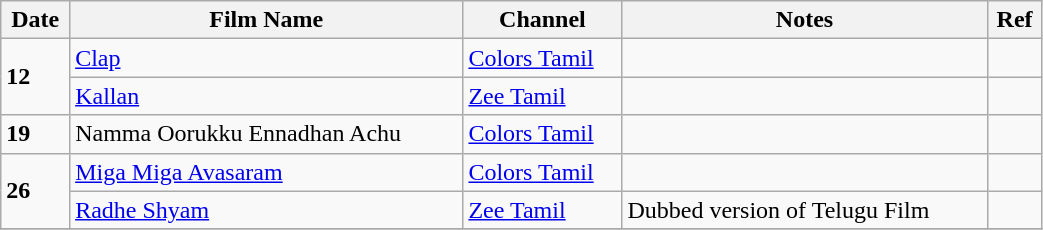<table class="wikitable" width="55%">
<tr>
<th>Date</th>
<th>Film Name</th>
<th>Channel</th>
<th>Notes</th>
<th>Ref</th>
</tr>
<tr>
<td rowspan="2"><strong>12</strong></td>
<td><a href='#'>Clap</a></td>
<td><a href='#'>Colors Tamil</a></td>
<td></td>
<td></td>
</tr>
<tr>
<td><a href='#'>Kallan</a></td>
<td><a href='#'>Zee Tamil</a></td>
<td></td>
<td></td>
</tr>
<tr>
<td rowspan="1"><strong>19</strong></td>
<td>Namma Oorukku Ennadhan Achu</td>
<td><a href='#'>Colors Tamil</a></td>
<td></td>
<td></td>
</tr>
<tr>
<td rowspan="2"><strong>26</strong></td>
<td><a href='#'>Miga Miga Avasaram</a></td>
<td><a href='#'>Colors Tamil</a></td>
<td></td>
<td></td>
</tr>
<tr>
<td><a href='#'>Radhe Shyam</a></td>
<td><a href='#'>Zee Tamil</a></td>
<td>Dubbed version of Telugu Film</td>
<td></td>
</tr>
<tr>
</tr>
</table>
